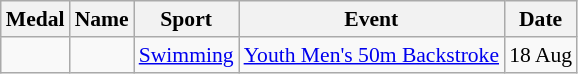<table class="wikitable sortable" style="font-size:90%">
<tr>
<th>Medal</th>
<th>Name</th>
<th>Sport</th>
<th>Event</th>
<th>Date</th>
</tr>
<tr>
<td></td>
<td></td>
<td><a href='#'>Swimming</a></td>
<td><a href='#'>Youth Men's 50m Backstroke</a></td>
<td>18 Aug</td>
</tr>
</table>
